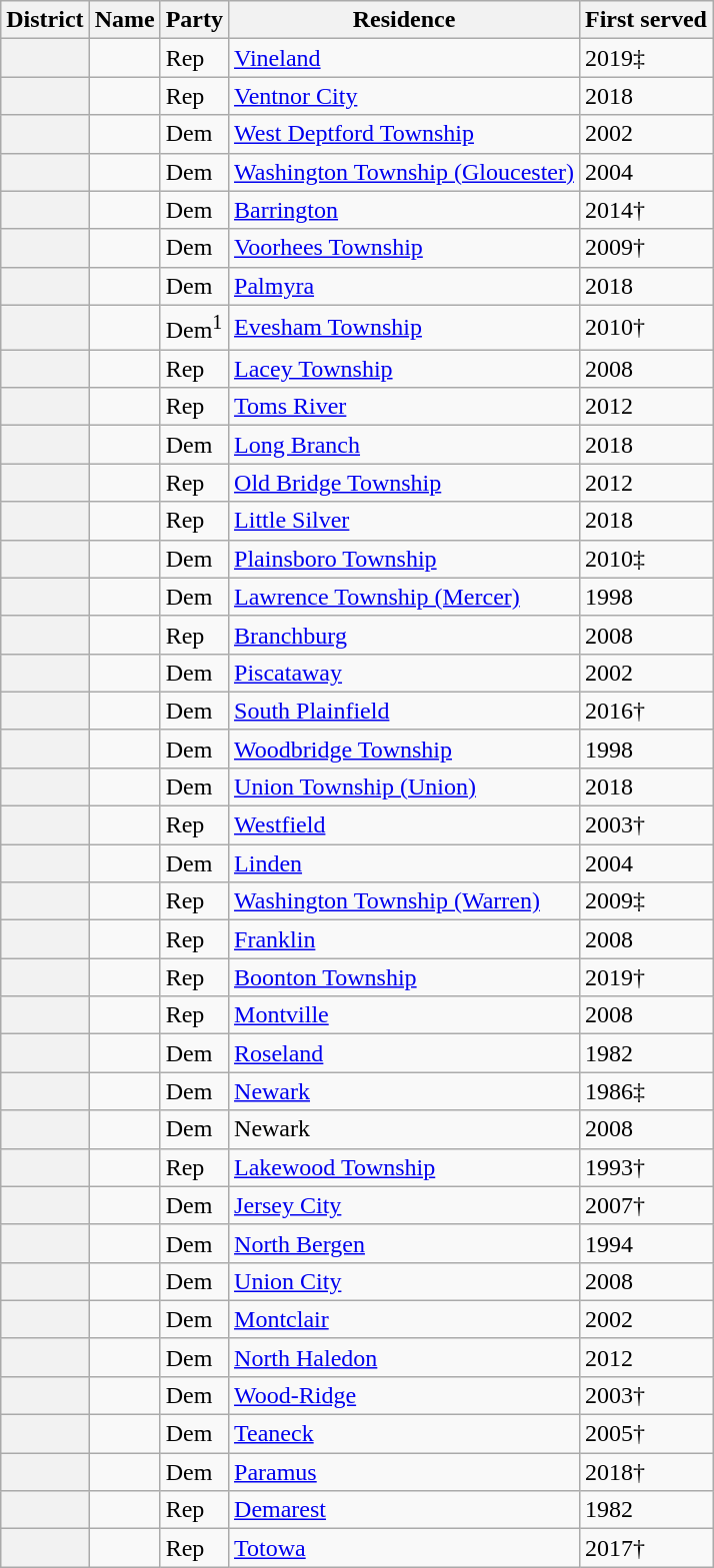<table class="wikitable sortable">
<tr>
<th>District</th>
<th>Name</th>
<th>Party</th>
<th>Residence</th>
<th>First served</th>
</tr>
<tr>
<th></th>
<td></td>
<td>Rep</td>
<td><a href='#'>Vineland</a></td>
<td>2019‡</td>
</tr>
<tr>
<th></th>
<td></td>
<td>Rep</td>
<td><a href='#'>Ventnor City</a></td>
<td>2018</td>
</tr>
<tr>
<th></th>
<td></td>
<td>Dem</td>
<td><a href='#'>West Deptford Township</a></td>
<td>2002</td>
</tr>
<tr>
<th></th>
<td></td>
<td>Dem</td>
<td><a href='#'>Washington Township (Gloucester)</a></td>
<td>2004</td>
</tr>
<tr>
<th></th>
<td></td>
<td>Dem</td>
<td><a href='#'>Barrington</a></td>
<td>2014†</td>
</tr>
<tr>
<th></th>
<td></td>
<td>Dem</td>
<td><a href='#'>Voorhees Township</a></td>
<td>2009†</td>
</tr>
<tr>
<th></th>
<td></td>
<td>Dem</td>
<td><a href='#'>Palmyra</a></td>
<td>2018</td>
</tr>
<tr>
<th></th>
<td></td>
<td>Dem<sup>1</sup></td>
<td><a href='#'>Evesham Township</a></td>
<td>2010†</td>
</tr>
<tr>
<th></th>
<td></td>
<td>Rep</td>
<td><a href='#'>Lacey Township</a></td>
<td>2008</td>
</tr>
<tr>
<th></th>
<td></td>
<td>Rep</td>
<td><a href='#'>Toms River</a></td>
<td>2012</td>
</tr>
<tr>
<th></th>
<td></td>
<td>Dem</td>
<td><a href='#'>Long Branch</a></td>
<td>2018</td>
</tr>
<tr>
<th></th>
<td></td>
<td>Rep</td>
<td><a href='#'>Old Bridge Township</a></td>
<td>2012</td>
</tr>
<tr>
<th></th>
<td></td>
<td>Rep</td>
<td><a href='#'>Little Silver</a></td>
<td>2018</td>
</tr>
<tr>
<th></th>
<td></td>
<td>Dem</td>
<td><a href='#'>Plainsboro Township</a></td>
<td>2010‡</td>
</tr>
<tr>
<th></th>
<td></td>
<td>Dem</td>
<td><a href='#'>Lawrence Township (Mercer)</a></td>
<td>1998</td>
</tr>
<tr>
<th></th>
<td></td>
<td>Rep</td>
<td><a href='#'>Branchburg</a></td>
<td>2008</td>
</tr>
<tr>
<th></th>
<td></td>
<td>Dem</td>
<td><a href='#'>Piscataway</a></td>
<td>2002</td>
</tr>
<tr>
<th></th>
<td></td>
<td>Dem</td>
<td><a href='#'>South Plainfield</a></td>
<td>2016†</td>
</tr>
<tr>
<th></th>
<td></td>
<td>Dem</td>
<td><a href='#'>Woodbridge Township</a></td>
<td>1998</td>
</tr>
<tr>
<th></th>
<td></td>
<td>Dem</td>
<td><a href='#'>Union Township (Union)</a></td>
<td>2018</td>
</tr>
<tr>
<th></th>
<td></td>
<td>Rep</td>
<td><a href='#'>Westfield</a></td>
<td>2003†</td>
</tr>
<tr>
<th></th>
<td></td>
<td>Dem</td>
<td><a href='#'>Linden</a></td>
<td>2004</td>
</tr>
<tr>
<th></th>
<td></td>
<td>Rep</td>
<td><a href='#'>Washington Township (Warren)</a></td>
<td>2009‡</td>
</tr>
<tr>
<th></th>
<td></td>
<td>Rep</td>
<td><a href='#'>Franklin</a></td>
<td>2008</td>
</tr>
<tr>
<th></th>
<td></td>
<td>Rep</td>
<td><a href='#'>Boonton Township</a></td>
<td>2019†</td>
</tr>
<tr>
<th></th>
<td></td>
<td>Rep</td>
<td><a href='#'>Montville</a></td>
<td>2008</td>
</tr>
<tr>
<th></th>
<td></td>
<td>Dem</td>
<td><a href='#'>Roseland</a></td>
<td>1982</td>
</tr>
<tr>
<th></th>
<td></td>
<td>Dem</td>
<td><a href='#'>Newark</a></td>
<td>1986‡</td>
</tr>
<tr>
<th></th>
<td></td>
<td>Dem</td>
<td>Newark</td>
<td>2008</td>
</tr>
<tr>
<th></th>
<td></td>
<td>Rep</td>
<td><a href='#'>Lakewood Township</a></td>
<td>1993†</td>
</tr>
<tr>
<th></th>
<td></td>
<td>Dem</td>
<td><a href='#'>Jersey City</a></td>
<td>2007†</td>
</tr>
<tr>
<th></th>
<td></td>
<td>Dem</td>
<td><a href='#'>North Bergen</a></td>
<td>1994</td>
</tr>
<tr>
<th></th>
<td></td>
<td>Dem</td>
<td><a href='#'>Union City</a></td>
<td>2008</td>
</tr>
<tr>
<th></th>
<td></td>
<td>Dem</td>
<td><a href='#'>Montclair</a></td>
<td>2002</td>
</tr>
<tr>
<th></th>
<td></td>
<td>Dem</td>
<td><a href='#'>North Haledon</a></td>
<td>2012</td>
</tr>
<tr>
<th></th>
<td></td>
<td>Dem</td>
<td><a href='#'>Wood-Ridge</a></td>
<td>2003†</td>
</tr>
<tr>
<th></th>
<td></td>
<td>Dem</td>
<td><a href='#'>Teaneck</a></td>
<td>2005†</td>
</tr>
<tr>
<th></th>
<td></td>
<td>Dem</td>
<td><a href='#'>Paramus</a></td>
<td>2018†</td>
</tr>
<tr>
<th></th>
<td></td>
<td>Rep</td>
<td><a href='#'>Demarest</a></td>
<td>1982</td>
</tr>
<tr>
<th></th>
<td></td>
<td>Rep</td>
<td><a href='#'>Totowa</a></td>
<td>2017†</td>
</tr>
</table>
